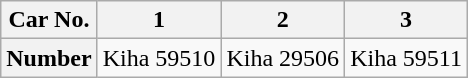<table class="wikitable">
<tr>
<th>Car No.</th>
<th>1</th>
<th>2</th>
<th>3</th>
</tr>
<tr>
<th>Number</th>
<td>Kiha 59510</td>
<td>Kiha 29506</td>
<td>Kiha 59511</td>
</tr>
</table>
